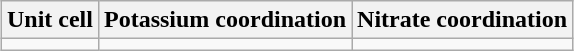<table class="wikitable" style="margin:1em auto; text-align:center;">
<tr>
<th>Unit cell</th>
<th>Potassium coordination</th>
<th>Nitrate coordination</th>
</tr>
<tr>
<td></td>
<td></td>
<td></td>
</tr>
</table>
